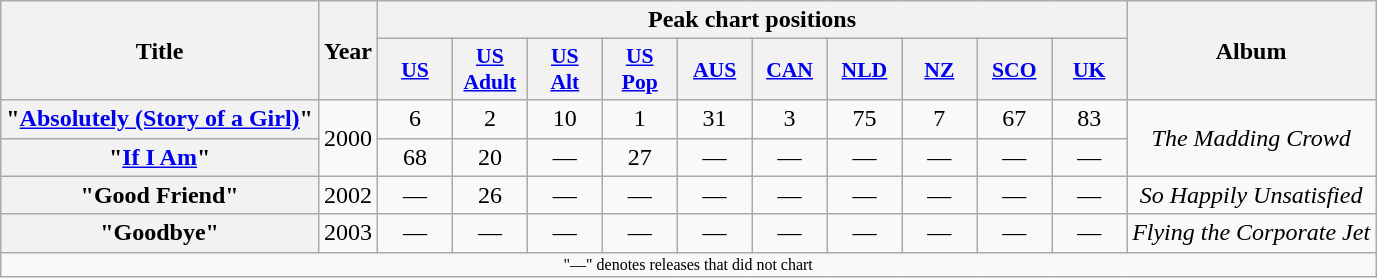<table class="wikitable plainrowheaders" style="text-align:center;">
<tr>
<th rowspan="2">Title</th>
<th rowspan="2">Year</th>
<th colspan="10">Peak chart positions</th>
<th rowspan="2">Album</th>
</tr>
<tr>
<th scope="col" style="width:3em;font-size:90%;"><a href='#'>US</a><br></th>
<th scope="col" style="width:3em;font-size:90%;"><a href='#'>US<br>Adult</a><br></th>
<th scope="col" style="width:3em;font-size:90%;"><a href='#'>US<br>Alt</a><br></th>
<th scope="col" style="width:3em;font-size:90%;"><a href='#'>US<br>Pop</a><br></th>
<th scope="col" style="width:3em;font-size:90%;"><a href='#'>AUS</a><br></th>
<th scope="col" style="width:3em;font-size:90%;"><a href='#'>CAN</a><br></th>
<th scope="col" style="width:3em;font-size:90%;"><a href='#'>NLD</a><br></th>
<th scope="col" style="width:3em;font-size:90%;"><a href='#'>NZ</a><br></th>
<th scope="col" style="width:3em;font-size:90%;"><a href='#'>SCO</a><br></th>
<th scope="col" style="width:3em;font-size:90%;"><a href='#'>UK</a><br></th>
</tr>
<tr>
<th scope="row">"<a href='#'>Absolutely (Story of a Girl)</a>"</th>
<td rowspan="2">2000</td>
<td>6</td>
<td>2</td>
<td>10</td>
<td>1</td>
<td>31</td>
<td>3</td>
<td>75</td>
<td>7</td>
<td>67</td>
<td>83</td>
<td rowspan="2"><em>The Madding Crowd</em></td>
</tr>
<tr>
<th scope="row">"<a href='#'>If I Am</a>"</th>
<td>68</td>
<td>20</td>
<td>—</td>
<td>27</td>
<td>—</td>
<td>—</td>
<td>—</td>
<td>—</td>
<td>—</td>
<td>—</td>
</tr>
<tr>
<th scope="row">"Good Friend"</th>
<td>2002</td>
<td>—</td>
<td>26</td>
<td>—</td>
<td>—</td>
<td>—</td>
<td>—</td>
<td>—</td>
<td>—</td>
<td>—</td>
<td>—</td>
<td><em>So Happily Unsatisfied</em></td>
</tr>
<tr>
<th scope="row">"Goodbye"</th>
<td>2003</td>
<td>—</td>
<td>—</td>
<td>—</td>
<td>—</td>
<td>—</td>
<td>—</td>
<td>—</td>
<td>—</td>
<td>—</td>
<td>—</td>
<td><em>Flying the Corporate Jet</em></td>
</tr>
<tr>
<td colspan="15" style="font-size:8pt">"—" denotes releases that did not chart</td>
</tr>
</table>
